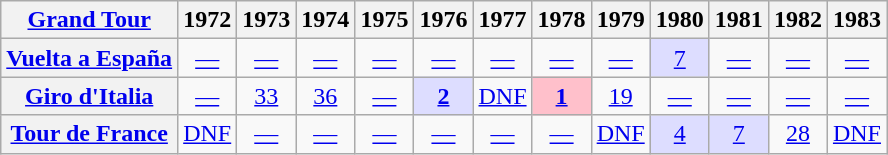<table class="wikitable plainrowheaders">
<tr>
<th scope="col"><a href='#'>Grand Tour</a></th>
<th scope="col">1972</th>
<th scope="col">1973</th>
<th scope="col">1974</th>
<th scope="col">1975</th>
<th scope="col">1976</th>
<th scope="col">1977</th>
<th scope="col">1978</th>
<th scope="col">1979</th>
<th scope="col">1980</th>
<th scope="col">1981</th>
<th scope="col">1982</th>
<th scope="col">1983</th>
</tr>
<tr style="text-align:center;">
<th scope="row"> <a href='#'>Vuelta a España</a></th>
<td><a href='#'>—</a></td>
<td><a href='#'>—</a></td>
<td><a href='#'>—</a></td>
<td><a href='#'>—</a></td>
<td><a href='#'>—</a></td>
<td><a href='#'>—</a></td>
<td><a href='#'>—</a></td>
<td><a href='#'>—</a></td>
<td style="background:#ddf;"><a href='#'>7</a></td>
<td><a href='#'>—</a></td>
<td><a href='#'>—</a></td>
<td><a href='#'>—</a></td>
</tr>
<tr style="text-align:center;">
<th scope="row"> <a href='#'>Giro d'Italia</a></th>
<td><a href='#'>—</a></td>
<td><a href='#'>33</a></td>
<td><a href='#'>36</a></td>
<td><a href='#'>—</a></td>
<td style="background:#ddf;"><a href='#'><strong>2</strong></a></td>
<td><a href='#'>DNF</a></td>
<td bgcolor=pink><a href='#'><strong>1</strong></a></td>
<td><a href='#'>19</a></td>
<td><a href='#'>—</a></td>
<td><a href='#'>—</a></td>
<td><a href='#'>—</a></td>
<td><a href='#'>—</a></td>
</tr>
<tr style="text-align:center;">
<th scope="row"> <a href='#'>Tour de France</a></th>
<td><a href='#'>DNF</a></td>
<td><a href='#'>—</a></td>
<td><a href='#'>—</a></td>
<td><a href='#'>—</a></td>
<td><a href='#'>—</a></td>
<td><a href='#'>—</a></td>
<td><a href='#'>—</a></td>
<td><a href='#'>DNF</a></td>
<td style="background:#ddf;"><a href='#'>4</a></td>
<td style="background:#ddf;"><a href='#'>7</a></td>
<td><a href='#'>28</a></td>
<td><a href='#'>DNF</a></td>
</tr>
</table>
